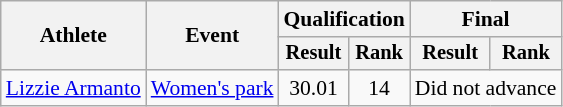<table class="wikitable" style="font-size:90%">
<tr>
<th rowspan=2>Athlete</th>
<th rowspan=2>Event</th>
<th colspan=2>Qualification</th>
<th colspan=2>Final</th>
</tr>
<tr style="font-size: 95%">
<th>Result</th>
<th>Rank</th>
<th>Result</th>
<th>Rank</th>
</tr>
<tr align=center>
<td align=left><a href='#'>Lizzie Armanto</a></td>
<td align=left><a href='#'>Women's park</a></td>
<td>30.01</td>
<td>14</td>
<td colspan="2">Did not advance</td>
</tr>
</table>
